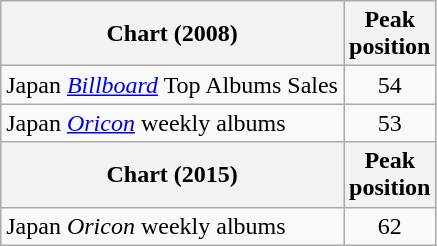<table class="wikitable">
<tr>
<th>Chart (2008)</th>
<th>Peak<br>position</th>
</tr>
<tr>
<td>Japan <em><a href='#'>Billboard</a></em> Top Albums Sales</td>
<td align="center">54</td>
</tr>
<tr>
<td>Japan <em><a href='#'>Oricon</a></em> weekly albums</td>
<td align="center">53</td>
</tr>
<tr>
<th>Chart (2015)</th>
<th>Peak<br>position</th>
</tr>
<tr>
<td>Japan <em>Oricon</em> weekly albums</td>
<td align="center">62</td>
</tr>
</table>
